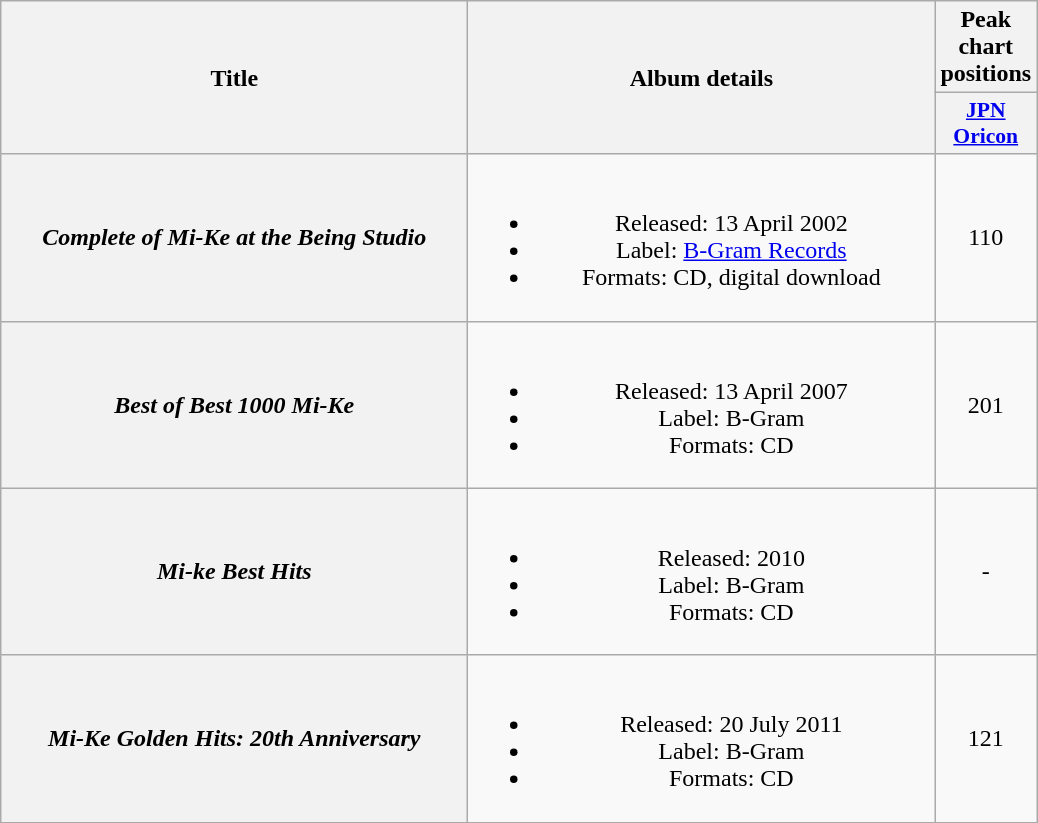<table class="wikitable plainrowheaders" style="text-align:center;">
<tr>
<th scope="col" rowspan="2" style="width:19em;">Title</th>
<th scope="col" rowspan="2" style="width:19em;">Album details</th>
<th scope="col">Peak chart positions</th>
</tr>
<tr>
<th scope="col" style="width:2.9em;font-size:90%;"><a href='#'>JPN<br>Oricon</a><br></th>
</tr>
<tr>
<th scope="row"><em>Complete of Mi-Ke at the Being Studio</em></th>
<td><br><ul><li>Released: 13 April 2002</li><li>Label: <a href='#'>B-Gram Records</a></li><li>Formats: CD, digital download</li></ul></td>
<td>110</td>
</tr>
<tr>
<th scope="row"><em>Best of Best 1000 Mi-Ke</em></th>
<td><br><ul><li>Released: 13 April 2007</li><li>Label: B-Gram</li><li>Formats: CD</li></ul></td>
<td>201</td>
</tr>
<tr>
<th scope="row"><em>Mi-ke Best Hits</em></th>
<td><br><ul><li>Released: 2010</li><li>Label: B-Gram</li><li>Formats: CD</li></ul></td>
<td>-</td>
</tr>
<tr>
<th scope="row"><em>Mi-Ke Golden Hits: 20th Anniversary</em></th>
<td><br><ul><li>Released: 20 July 2011</li><li>Label: B-Gram</li><li>Formats: CD</li></ul></td>
<td>121</td>
</tr>
</table>
